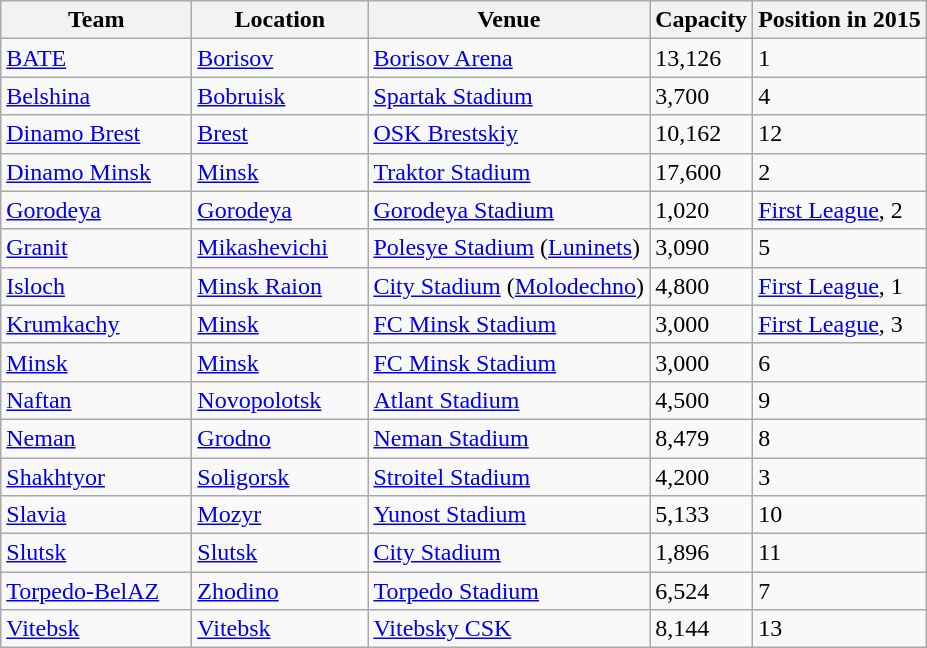<table class="wikitable sortable" style="text-align:left">
<tr>
<th>Team</th>
<th>Location</th>
<th>Venue</th>
<th>Capacity</th>
<th>Position in 2015</th>
</tr>
<tr>
<td width=120><a href='#'>BATE</a></td>
<td width=110><a href='#'>Borisov</a></td>
<td><a href='#'>Borisov Arena</a></td>
<td>13,126</td>
<td>1</td>
</tr>
<tr>
<td><a href='#'>Belshina</a></td>
<td><a href='#'>Bobruisk</a></td>
<td><a href='#'>Spartak Stadium</a></td>
<td>3,700</td>
<td>4</td>
</tr>
<tr>
<td><a href='#'>Dinamo Brest</a></td>
<td><a href='#'>Brest</a></td>
<td><a href='#'>OSK Brestskiy</a></td>
<td>10,162</td>
<td>12</td>
</tr>
<tr>
<td><a href='#'>Dinamo Minsk</a></td>
<td><a href='#'>Minsk</a></td>
<td><a href='#'>Traktor Stadium</a></td>
<td>17,600</td>
<td>2</td>
</tr>
<tr>
<td><a href='#'>Gorodeya</a></td>
<td><a href='#'>Gorodeya</a></td>
<td><a href='#'>Gorodeya Stadium</a></td>
<td>1,020</td>
<td><a href='#'>First League</a>, 2</td>
</tr>
<tr>
<td><a href='#'>Granit</a></td>
<td><a href='#'>Mikashevichi</a></td>
<td><a href='#'>Polesye Stadium</a> (<a href='#'>Luninets</a>)</td>
<td>3,090</td>
<td>5</td>
</tr>
<tr>
<td><a href='#'>Isloch</a></td>
<td><a href='#'>Minsk Raion</a></td>
<td><a href='#'>City Stadium</a> (<a href='#'>Molodechno</a>)</td>
<td>4,800</td>
<td><a href='#'>First League</a>, 1</td>
</tr>
<tr>
<td><a href='#'>Krumkachy</a></td>
<td><a href='#'>Minsk</a></td>
<td><a href='#'>FC Minsk Stadium</a></td>
<td>3,000</td>
<td><a href='#'>First League</a>, 3</td>
</tr>
<tr>
<td><a href='#'>Minsk</a></td>
<td><a href='#'>Minsk</a></td>
<td><a href='#'>FC Minsk Stadium</a></td>
<td>3,000</td>
<td>6</td>
</tr>
<tr>
<td><a href='#'>Naftan</a></td>
<td><a href='#'>Novopolotsk</a></td>
<td><a href='#'>Atlant Stadium</a></td>
<td>4,500</td>
<td>9</td>
</tr>
<tr>
<td><a href='#'>Neman</a></td>
<td><a href='#'>Grodno</a></td>
<td><a href='#'>Neman Stadium</a></td>
<td>8,479</td>
<td>8</td>
</tr>
<tr>
<td><a href='#'>Shakhtyor</a></td>
<td><a href='#'>Soligorsk</a></td>
<td><a href='#'>Stroitel Stadium</a></td>
<td>4,200</td>
<td>3</td>
</tr>
<tr>
<td><a href='#'>Slavia</a></td>
<td><a href='#'>Mozyr</a></td>
<td><a href='#'>Yunost Stadium</a></td>
<td>5,133</td>
<td>10</td>
</tr>
<tr>
<td><a href='#'>Slutsk</a></td>
<td><a href='#'>Slutsk</a></td>
<td><a href='#'>City Stadium</a></td>
<td>1,896</td>
<td>11</td>
</tr>
<tr>
<td><a href='#'>Torpedo-BelAZ</a></td>
<td><a href='#'>Zhodino</a></td>
<td><a href='#'>Torpedo Stadium</a></td>
<td>6,524</td>
<td>7</td>
</tr>
<tr>
<td><a href='#'>Vitebsk</a></td>
<td><a href='#'>Vitebsk</a></td>
<td><a href='#'>Vitebsky CSK</a></td>
<td>8,144</td>
<td>13</td>
</tr>
</table>
